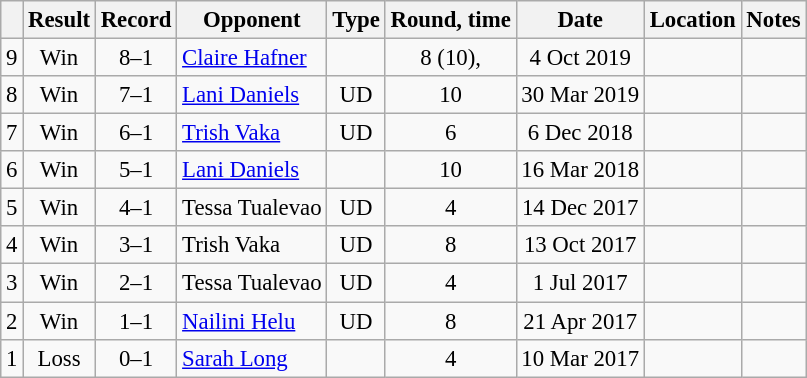<table class="wikitable" style="text-align:center; font-size:95%">
<tr>
<th></th>
<th>Result</th>
<th>Record</th>
<th>Opponent</th>
<th>Type</th>
<th>Round, time</th>
<th>Date</th>
<th>Location</th>
<th>Notes</th>
</tr>
<tr>
<td>9</td>
<td>Win</td>
<td>8–1</td>
<td style="text-align:left;"> <a href='#'>Claire Hafner</a></td>
<td></td>
<td>8 (10), </td>
<td>4 Oct 2019</td>
<td style="text-align:left;"> </td>
<td style="text-align:left;"></td>
</tr>
<tr>
<td>8</td>
<td>Win</td>
<td>7–1</td>
<td style="text-align:left;"> <a href='#'>Lani Daniels</a></td>
<td>UD</td>
<td>10</td>
<td>30 Mar 2019</td>
<td style="text-align:left;"> </td>
<td style="text-align:left;"></td>
</tr>
<tr>
<td>7</td>
<td>Win</td>
<td>6–1</td>
<td style="text-align:left;"> <a href='#'>Trish Vaka</a></td>
<td>UD</td>
<td>6</td>
<td>6 Dec 2018</td>
<td style="text-align:left;"> </td>
<td></td>
</tr>
<tr>
<td>6</td>
<td>Win</td>
<td>5–1</td>
<td style="text-align:left;"> <a href='#'>Lani Daniels</a></td>
<td></td>
<td>10</td>
<td>16 Mar 2018</td>
<td style="text-align:left;"> </td>
<td style="text-align:left;"></td>
</tr>
<tr>
<td>5</td>
<td>Win</td>
<td>4–1</td>
<td style="text-align:left;"> Tessa Tualevao</td>
<td>UD</td>
<td>4</td>
<td>14 Dec 2017</td>
<td style="text-align:left;"> </td>
<td></td>
</tr>
<tr>
<td>4</td>
<td>Win</td>
<td>3–1</td>
<td style="text-align:left;"> Trish Vaka</td>
<td>UD</td>
<td>8</td>
<td>13 Oct 2017</td>
<td style="text-align:left;"> </td>
<td style="text-align:left;"></td>
</tr>
<tr>
<td>3</td>
<td>Win</td>
<td>2–1</td>
<td style="text-align:left;"> Tessa Tualevao</td>
<td>UD</td>
<td>4</td>
<td>1 Jul 2017</td>
<td style="text-align:left;"> </td>
<td></td>
</tr>
<tr>
<td>2</td>
<td>Win</td>
<td>1–1</td>
<td style="text-align:left;"> <a href='#'>Nailini Helu</a></td>
<td>UD</td>
<td>8</td>
<td>21 Apr 2017</td>
<td style="text-align:left;"> </td>
<td style="text-align:left;"></td>
</tr>
<tr>
<td>1</td>
<td>Loss</td>
<td>0–1</td>
<td style="text-align:left;"> <a href='#'>Sarah Long</a></td>
<td></td>
<td>4</td>
<td>10 Mar 2017</td>
<td style="text-align:left;"> </td>
<td></td>
</tr>
</table>
